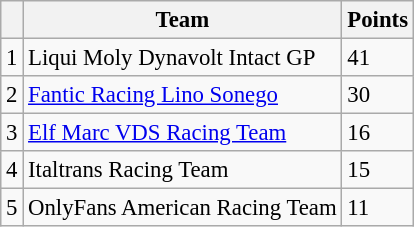<table class="wikitable" style="font-size: 95%;">
<tr>
<th></th>
<th>Team</th>
<th>Points</th>
</tr>
<tr>
<td align=center>1</td>
<td> Liqui Moly Dynavolt Intact GP</td>
<td align=left>41</td>
</tr>
<tr>
<td align=center>2</td>
<td> <a href='#'>Fantic Racing Lino Sonego</a></td>
<td align=left>30</td>
</tr>
<tr>
<td align=center>3</td>
<td> <a href='#'>Elf Marc VDS Racing Team</a></td>
<td align=left>16</td>
</tr>
<tr>
<td align=center>4</td>
<td> Italtrans Racing Team</td>
<td align=left>15</td>
</tr>
<tr>
<td align=center>5</td>
<td> OnlyFans American Racing Team</td>
<td align=left>11</td>
</tr>
</table>
